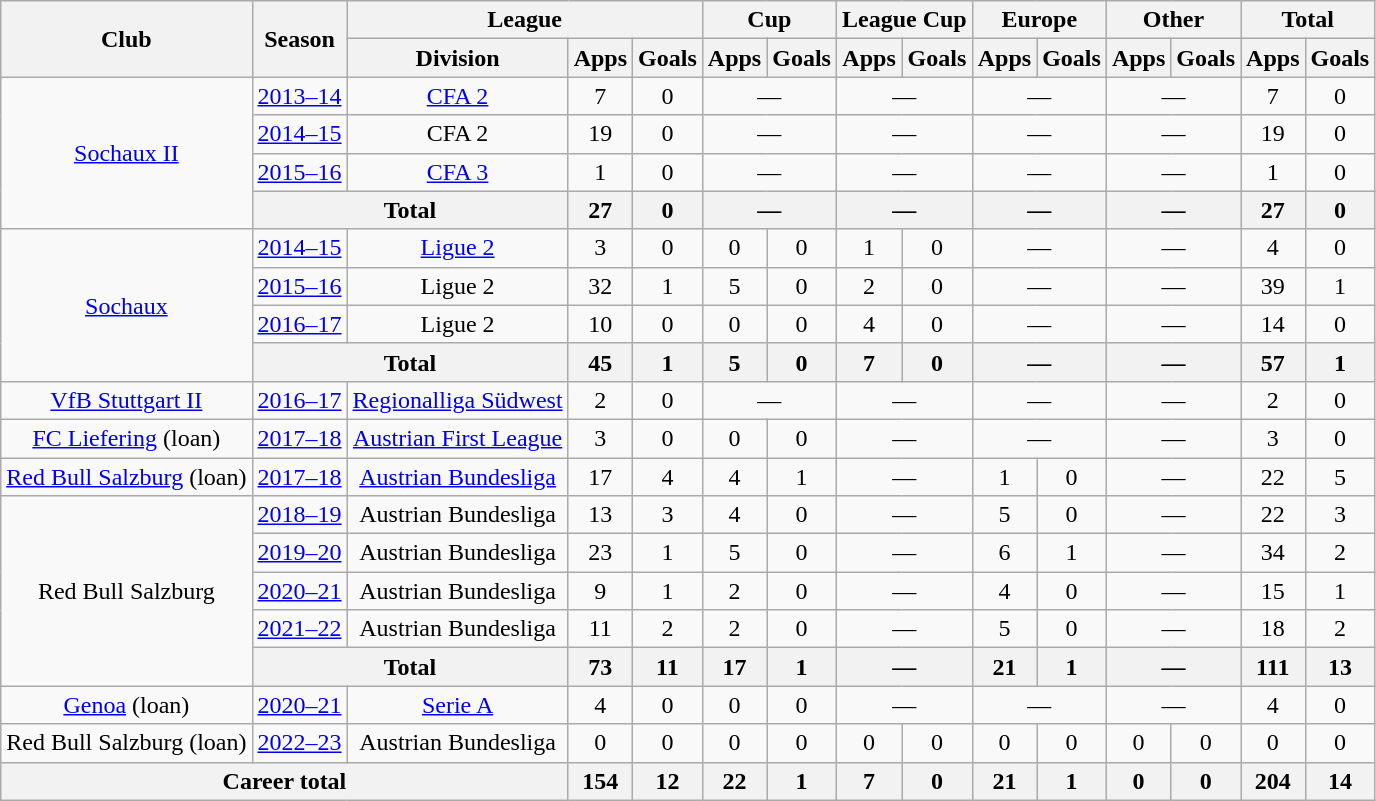<table class="wikitable" style="text-align: center">
<tr>
<th rowspan="2">Club</th>
<th rowspan="2">Season</th>
<th colspan="3">League</th>
<th colspan="2">Cup</th>
<th colspan="2">League Cup</th>
<th colspan="2">Europe</th>
<th colspan="2">Other</th>
<th colspan="2">Total</th>
</tr>
<tr>
<th>Division</th>
<th>Apps</th>
<th>Goals</th>
<th>Apps</th>
<th>Goals</th>
<th>Apps</th>
<th>Goals</th>
<th>Apps</th>
<th>Goals</th>
<th>Apps</th>
<th>Goals</th>
<th>Apps</th>
<th>Goals</th>
</tr>
<tr>
<td rowspan="4"><a href='#'>Sochaux II</a></td>
<td><a href='#'>2013–14</a></td>
<td><a href='#'>CFA 2</a></td>
<td>7</td>
<td>0</td>
<td colspan="2">—</td>
<td colspan="2">—</td>
<td colspan="2">—</td>
<td colspan="2">—</td>
<td>7</td>
<td>0</td>
</tr>
<tr>
<td><a href='#'>2014–15</a></td>
<td>CFA 2</td>
<td>19</td>
<td>0</td>
<td colspan="2">—</td>
<td colspan="2">—</td>
<td colspan="2">—</td>
<td colspan="2">—</td>
<td>19</td>
<td>0</td>
</tr>
<tr>
<td><a href='#'>2015–16</a></td>
<td><a href='#'>CFA 3</a></td>
<td>1</td>
<td>0</td>
<td colspan="2">—</td>
<td colspan="2">—</td>
<td colspan="2">—</td>
<td colspan="2">—</td>
<td>1</td>
<td>0</td>
</tr>
<tr>
<th colspan="2">Total</th>
<th>27</th>
<th>0</th>
<th colspan="2">—</th>
<th colspan="2">—</th>
<th colspan="2">—</th>
<th colspan="2">—</th>
<th>27</th>
<th>0</th>
</tr>
<tr>
<td rowspan="4"><a href='#'>Sochaux</a></td>
<td><a href='#'>2014–15</a></td>
<td><a href='#'>Ligue 2</a></td>
<td>3</td>
<td>0</td>
<td>0</td>
<td>0</td>
<td>1</td>
<td>0</td>
<td colspan="2">—</td>
<td colspan="2">—</td>
<td>4</td>
<td>0</td>
</tr>
<tr>
<td><a href='#'>2015–16</a></td>
<td>Ligue 2</td>
<td>32</td>
<td>1</td>
<td>5</td>
<td>0</td>
<td>2</td>
<td>0</td>
<td colspan="2">—</td>
<td colspan="2">—</td>
<td>39</td>
<td>1</td>
</tr>
<tr>
<td><a href='#'>2016–17</a></td>
<td>Ligue 2</td>
<td>10</td>
<td>0</td>
<td>0</td>
<td>0</td>
<td>4</td>
<td>0</td>
<td colspan="2">—</td>
<td colspan="2">—</td>
<td>14</td>
<td>0</td>
</tr>
<tr>
<th colspan="2">Total</th>
<th>45</th>
<th>1</th>
<th>5</th>
<th>0</th>
<th>7</th>
<th>0</th>
<th colspan="2">—</th>
<th colspan="2">—</th>
<th>57</th>
<th>1</th>
</tr>
<tr>
<td><a href='#'>VfB Stuttgart II</a></td>
<td><a href='#'>2016–17</a></td>
<td><a href='#'>Regionalliga Südwest</a></td>
<td>2</td>
<td>0</td>
<td colspan="2">—</td>
<td colspan="2">—</td>
<td colspan="2">—</td>
<td colspan="2">—</td>
<td>2</td>
<td>0</td>
</tr>
<tr>
<td><a href='#'>FC Liefering</a> (loan)</td>
<td><a href='#'>2017–18</a></td>
<td><a href='#'>Austrian First League</a></td>
<td>3</td>
<td>0</td>
<td>0</td>
<td>0</td>
<td colspan="2">—</td>
<td colspan="2">—</td>
<td colspan="2">—</td>
<td>3</td>
<td>0</td>
</tr>
<tr>
<td><a href='#'>Red Bull Salzburg</a> (loan)</td>
<td><a href='#'>2017–18</a></td>
<td><a href='#'>Austrian Bundesliga</a></td>
<td>17</td>
<td>4</td>
<td>4</td>
<td>1</td>
<td colspan="2">—</td>
<td>1</td>
<td>0</td>
<td colspan="2">—</td>
<td>22</td>
<td>5</td>
</tr>
<tr>
<td rowspan="5">Red Bull Salzburg</td>
<td><a href='#'>2018–19</a></td>
<td>Austrian Bundesliga</td>
<td>13</td>
<td>3</td>
<td>4</td>
<td>0</td>
<td colspan="2">—</td>
<td>5</td>
<td>0</td>
<td colspan="2">—</td>
<td>22</td>
<td>3</td>
</tr>
<tr>
<td><a href='#'>2019–20</a></td>
<td>Austrian Bundesliga</td>
<td>23</td>
<td>1</td>
<td>5</td>
<td>0</td>
<td colspan="2">—</td>
<td>6</td>
<td>1</td>
<td colspan="2">—</td>
<td>34</td>
<td>2</td>
</tr>
<tr>
<td><a href='#'>2020–21</a></td>
<td>Austrian Bundesliga</td>
<td>9</td>
<td>1</td>
<td>2</td>
<td>0</td>
<td colspan="2">—</td>
<td>4</td>
<td>0</td>
<td colspan="2">—</td>
<td>15</td>
<td>1</td>
</tr>
<tr>
<td><a href='#'>2021–22</a></td>
<td>Austrian Bundesliga</td>
<td>11</td>
<td>2</td>
<td>2</td>
<td>0</td>
<td colspan="2">—</td>
<td>5</td>
<td>0</td>
<td colspan="2">—</td>
<td>18</td>
<td>2</td>
</tr>
<tr>
<th colspan="2">Total</th>
<th>73</th>
<th>11</th>
<th>17</th>
<th>1</th>
<th colspan="2">—</th>
<th>21</th>
<th>1</th>
<th colspan="2">—</th>
<th>111</th>
<th>13</th>
</tr>
<tr>
<td><a href='#'>Genoa</a> (loan)</td>
<td><a href='#'>2020–21</a></td>
<td><a href='#'>Serie A</a></td>
<td>4</td>
<td>0</td>
<td>0</td>
<td>0</td>
<td colspan="2">—</td>
<td colspan="2">—</td>
<td colspan="2">—</td>
<td>4</td>
<td>0</td>
</tr>
<tr>
<td>Red Bull Salzburg (loan)</td>
<td><a href='#'>2022–23</a></td>
<td>Austrian Bundesliga</td>
<td>0</td>
<td>0</td>
<td>0</td>
<td>0</td>
<td>0</td>
<td>0</td>
<td>0</td>
<td>0</td>
<td>0</td>
<td>0</td>
<td>0</td>
<td>0</td>
</tr>
<tr>
<th colspan="3">Career total</th>
<th>154</th>
<th>12</th>
<th>22</th>
<th>1</th>
<th>7</th>
<th>0</th>
<th>21</th>
<th>1</th>
<th>0</th>
<th>0</th>
<th>204</th>
<th>14</th>
</tr>
</table>
